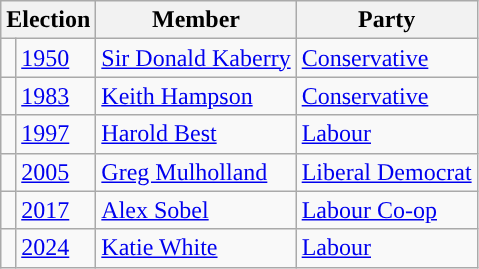<table class="wikitable">
<tr>
<th colspan="2">Election</th>
<th>Member</th>
<th>Party</th>
</tr>
<tr>
<td style="color:inherit;background-color: "></td>
<td><a href='#'>1950</a></td>
<td><a href='#'>Sir Donald Kaberry</a></td>
<td><a href='#'>Conservative</a></td>
</tr>
<tr>
<td style="color:inherit;background-color: "></td>
<td><a href='#'>1983</a></td>
<td><a href='#'>Keith Hampson</a></td>
<td><a href='#'>Conservative</a></td>
</tr>
<tr>
<td style="color:inherit;background-color: "></td>
<td><a href='#'>1997</a></td>
<td><a href='#'>Harold Best</a></td>
<td><a href='#'>Labour</a></td>
</tr>
<tr>
<td style="color:inherit;background-color: "></td>
<td><a href='#'>2005</a></td>
<td><a href='#'>Greg Mulholland</a></td>
<td><a href='#'>Liberal Democrat</a></td>
</tr>
<tr>
<td style="color:inherit;background-color: "></td>
<td><a href='#'>2017</a></td>
<td><a href='#'>Alex Sobel</a></td>
<td><a href='#'>Labour Co-op</a></td>
</tr>
<tr>
<td style="color:inherit;background-color: "></td>
<td><a href='#'>2024</a></td>
<td><a href='#'>Katie White</a></td>
<td><a href='#'>Labour</a></td>
</tr>
</table>
